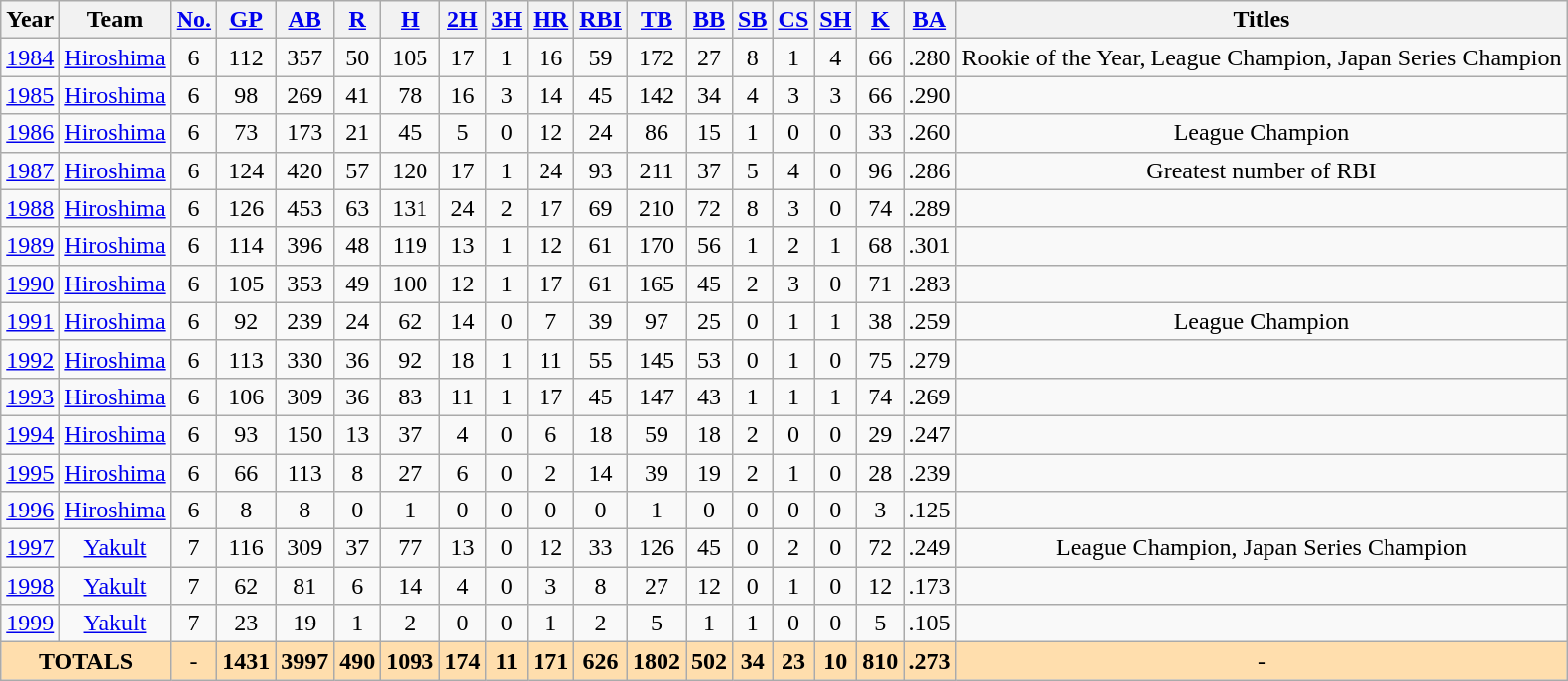<table class="wikitable">
<tr>
<th>Year</th>
<th>Team</th>
<th><a href='#'>No.</a></th>
<th><a href='#'>GP</a></th>
<th><a href='#'>AB</a></th>
<th><a href='#'>R</a></th>
<th><a href='#'>H</a></th>
<th><a href='#'>2H</a></th>
<th><a href='#'>3H</a></th>
<th><a href='#'>HR</a></th>
<th><a href='#'>RBI</a></th>
<th><a href='#'>TB</a></th>
<th><a href='#'>BB</a></th>
<th><a href='#'>SB</a></th>
<th><a href='#'>CS</a></th>
<th><a href='#'>SH</a></th>
<th><a href='#'>K</a></th>
<th><a href='#'>BA</a></th>
<th>Titles</th>
</tr>
<tr align=center>
<td><a href='#'>1984</a></td>
<td><a href='#'>Hiroshima</a></td>
<td>6</td>
<td>112</td>
<td>357</td>
<td>50</td>
<td>105</td>
<td>17</td>
<td>1</td>
<td>16</td>
<td>59</td>
<td>172</td>
<td>27</td>
<td>8</td>
<td>1</td>
<td>4</td>
<td>66</td>
<td>.280</td>
<td>Rookie of the Year, League Champion, Japan Series Champion</td>
</tr>
<tr align=center>
<td><a href='#'>1985</a></td>
<td><a href='#'>Hiroshima</a></td>
<td>6</td>
<td>98</td>
<td>269</td>
<td>41</td>
<td>78</td>
<td>16</td>
<td>3</td>
<td>14</td>
<td>45</td>
<td>142</td>
<td>34</td>
<td>4</td>
<td>3</td>
<td>3</td>
<td>66</td>
<td>.290</td>
<td></td>
</tr>
<tr align=center>
<td><a href='#'>1986</a></td>
<td><a href='#'>Hiroshima</a></td>
<td>6</td>
<td>73</td>
<td>173</td>
<td>21</td>
<td>45</td>
<td>5</td>
<td>0</td>
<td>12</td>
<td>24</td>
<td>86</td>
<td>15</td>
<td>1</td>
<td>0</td>
<td>0</td>
<td>33</td>
<td>.260</td>
<td>League Champion</td>
</tr>
<tr align=center>
<td><a href='#'>1987</a></td>
<td><a href='#'>Hiroshima</a></td>
<td>6</td>
<td>124</td>
<td>420</td>
<td>57</td>
<td>120</td>
<td>17</td>
<td>1</td>
<td>24</td>
<td>93</td>
<td>211</td>
<td>37</td>
<td>5</td>
<td>4</td>
<td>0</td>
<td>96</td>
<td>.286</td>
<td>Greatest number of RBI</td>
</tr>
<tr align=center>
<td><a href='#'>1988</a></td>
<td><a href='#'>Hiroshima</a></td>
<td>6</td>
<td>126</td>
<td>453</td>
<td>63</td>
<td>131</td>
<td>24</td>
<td>2</td>
<td>17</td>
<td>69</td>
<td>210</td>
<td>72</td>
<td>8</td>
<td>3</td>
<td>0</td>
<td>74</td>
<td>.289</td>
<td></td>
</tr>
<tr align=center>
<td><a href='#'>1989</a></td>
<td><a href='#'>Hiroshima</a></td>
<td>6</td>
<td>114</td>
<td>396</td>
<td>48</td>
<td>119</td>
<td>13</td>
<td>1</td>
<td>12</td>
<td>61</td>
<td>170</td>
<td>56</td>
<td>1</td>
<td>2</td>
<td>1</td>
<td>68</td>
<td>.301</td>
<td></td>
</tr>
<tr align=center>
<td><a href='#'>1990</a></td>
<td><a href='#'>Hiroshima</a></td>
<td>6</td>
<td>105</td>
<td>353</td>
<td>49</td>
<td>100</td>
<td>12</td>
<td>1</td>
<td>17</td>
<td>61</td>
<td>165</td>
<td>45</td>
<td>2</td>
<td>3</td>
<td>0</td>
<td>71</td>
<td>.283</td>
<td></td>
</tr>
<tr align=center>
<td><a href='#'>1991</a></td>
<td><a href='#'>Hiroshima</a></td>
<td>6</td>
<td>92</td>
<td>239</td>
<td>24</td>
<td>62</td>
<td>14</td>
<td>0</td>
<td>7</td>
<td>39</td>
<td>97</td>
<td>25</td>
<td>0</td>
<td>1</td>
<td>1</td>
<td>38</td>
<td>.259</td>
<td>League Champion</td>
</tr>
<tr align=center>
<td><a href='#'>1992</a></td>
<td><a href='#'>Hiroshima</a></td>
<td>6</td>
<td>113</td>
<td>330</td>
<td>36</td>
<td>92</td>
<td>18</td>
<td>1</td>
<td>11</td>
<td>55</td>
<td>145</td>
<td>53</td>
<td>0</td>
<td>1</td>
<td>0</td>
<td>75</td>
<td>.279</td>
<td></td>
</tr>
<tr align=center>
<td><a href='#'>1993</a></td>
<td><a href='#'>Hiroshima</a></td>
<td>6</td>
<td>106</td>
<td>309</td>
<td>36</td>
<td>83</td>
<td>11</td>
<td>1</td>
<td>17</td>
<td>45</td>
<td>147</td>
<td>43</td>
<td>1</td>
<td>1</td>
<td>1</td>
<td>74</td>
<td>.269</td>
<td></td>
</tr>
<tr align=center>
<td><a href='#'>1994</a></td>
<td><a href='#'>Hiroshima</a></td>
<td>6</td>
<td>93</td>
<td>150</td>
<td>13</td>
<td>37</td>
<td>4</td>
<td>0</td>
<td>6</td>
<td>18</td>
<td>59</td>
<td>18</td>
<td>2</td>
<td>0</td>
<td>0</td>
<td>29</td>
<td>.247</td>
<td></td>
</tr>
<tr align=center>
<td><a href='#'>1995</a></td>
<td><a href='#'>Hiroshima</a></td>
<td>6</td>
<td>66</td>
<td>113</td>
<td>8</td>
<td>27</td>
<td>6</td>
<td>0</td>
<td>2</td>
<td>14</td>
<td>39</td>
<td>19</td>
<td>2</td>
<td>1</td>
<td>0</td>
<td>28</td>
<td>.239</td>
<td></td>
</tr>
<tr align=center>
<td><a href='#'>1996</a></td>
<td><a href='#'>Hiroshima</a></td>
<td>6</td>
<td>8</td>
<td>8</td>
<td>0</td>
<td>1</td>
<td>0</td>
<td>0</td>
<td>0</td>
<td>0</td>
<td>1</td>
<td>0</td>
<td>0</td>
<td>0</td>
<td>0</td>
<td>3</td>
<td>.125</td>
<td></td>
</tr>
<tr align=center>
<td><a href='#'>1997</a></td>
<td><a href='#'>Yakult</a></td>
<td>7</td>
<td>116</td>
<td>309</td>
<td>37</td>
<td>77</td>
<td>13</td>
<td>0</td>
<td>12</td>
<td>33</td>
<td>126</td>
<td>45</td>
<td>0</td>
<td>2</td>
<td>0</td>
<td>72</td>
<td>.249</td>
<td>League Champion, Japan Series Champion</td>
</tr>
<tr align=center>
<td><a href='#'>1998</a></td>
<td><a href='#'>Yakult</a></td>
<td>7</td>
<td>62</td>
<td>81</td>
<td>6</td>
<td>14</td>
<td>4</td>
<td>0</td>
<td>3</td>
<td>8</td>
<td>27</td>
<td>12</td>
<td>0</td>
<td>1</td>
<td>0</td>
<td>12</td>
<td>.173</td>
<td></td>
</tr>
<tr align=center>
<td><a href='#'>1999</a></td>
<td><a href='#'>Yakult</a></td>
<td>7</td>
<td>23</td>
<td>19</td>
<td>1</td>
<td>2</td>
<td>0</td>
<td>0</td>
<td>1</td>
<td>2</td>
<td>5</td>
<td>1</td>
<td>1</td>
<td>0</td>
<td>0</td>
<td>5</td>
<td>.105</td>
<td></td>
</tr>
<tr align=center style="background: #ffdead;">
<td colspan=2><strong>TOTALS</strong></td>
<td>-</td>
<td><strong>1431</strong></td>
<td><strong>3997</strong></td>
<td><strong>490</strong></td>
<td><strong>1093</strong></td>
<td><strong>174</strong></td>
<td><strong>11</strong></td>
<td><strong>171</strong></td>
<td><strong>626</strong></td>
<td><strong>1802</strong></td>
<td><strong>502</strong></td>
<td><strong>34</strong></td>
<td><strong>23</strong></td>
<td><strong>10</strong></td>
<td><strong>810</strong></td>
<td><strong>.273</strong></td>
<td>-</td>
</tr>
</table>
